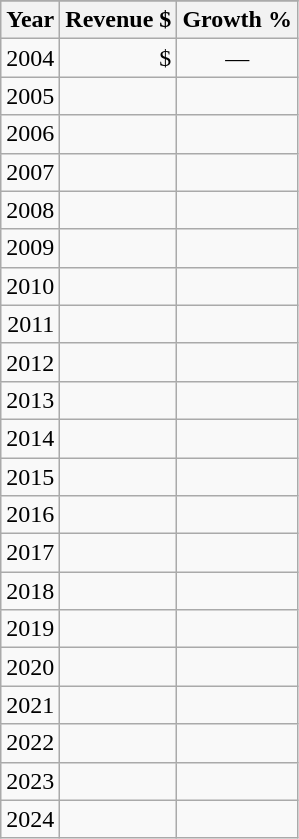<table class="wikitable sortable floatright" style="text-align:right;">
<tr>
</tr>
<tr>
<th>Year</th>
<th>Revenue $</th>
<th>Growth %</th>
</tr>
<tr>
<td>2004</td>
<td>$</td>
<td style="text-align:center;">—</td>
</tr>
<tr>
<td>2005</td>
<td></td>
<td></td>
</tr>
<tr>
<td>2006</td>
<td></td>
<td></td>
</tr>
<tr>
<td>2007</td>
<td></td>
<td></td>
</tr>
<tr>
<td>2008</td>
<td></td>
<td></td>
</tr>
<tr>
<td>2009</td>
<td></td>
<td></td>
</tr>
<tr>
<td>2010</td>
<td></td>
<td></td>
</tr>
<tr>
<td>2011</td>
<td></td>
<td></td>
</tr>
<tr>
<td>2012</td>
<td></td>
<td></td>
</tr>
<tr>
<td>2013</td>
<td></td>
<td></td>
</tr>
<tr>
<td>2014</td>
<td></td>
<td></td>
</tr>
<tr>
<td>2015</td>
<td></td>
<td></td>
</tr>
<tr>
<td>2016</td>
<td></td>
<td></td>
</tr>
<tr>
<td>2017</td>
<td></td>
<td></td>
</tr>
<tr>
<td>2018</td>
<td></td>
<td></td>
</tr>
<tr>
<td>2019</td>
<td></td>
<td></td>
</tr>
<tr>
<td>2020</td>
<td></td>
<td></td>
</tr>
<tr>
<td>2021</td>
<td></td>
<td></td>
</tr>
<tr>
<td>2022</td>
<td></td>
<td></td>
</tr>
<tr>
<td>2023</td>
<td></td>
<td></td>
</tr>
<tr>
<td>2024</td>
<td></td>
<td></td>
</tr>
</table>
